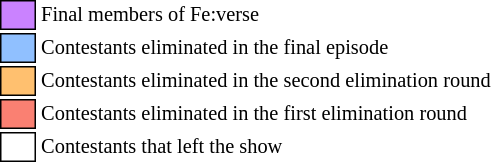<table class="toccolours" style="font-size: 85%; white-space: nowrap;">
<tr>
<td style="background:#CA82FF; border: 1px solid black;">      </td>
<td>Final members of Fe:verse</td>
</tr>
<tr>
<td style="background:#90C0FF; border: 1px solid black;">      </td>
<td>Contestants eliminated in the final episode</td>
</tr>
<tr>
<td style="background:#FFC06F; border: 1px solid black;">      </td>
<td>Contestants eliminated in the second elimination round</td>
</tr>
<tr>
<td style="background:salmon; border: 1px solid black;">      </td>
<td>Contestants eliminated in the first elimination round</td>
</tr>
<tr>
<td style="border: 1px solid black;">      </td>
<td>Contestants that left the show</td>
</tr>
</table>
